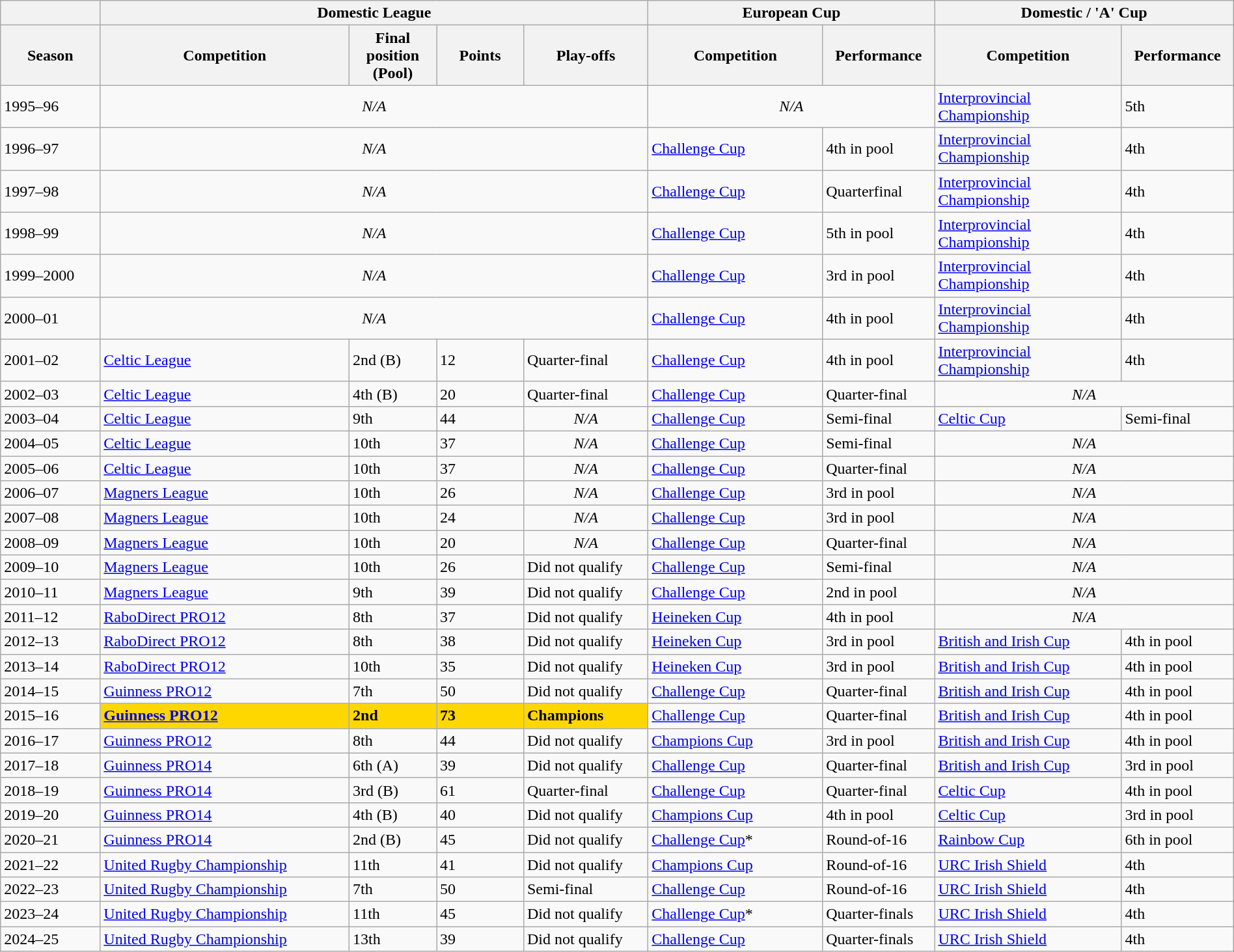<table class="wikitable" style="margin:auto;width:100%">
<tr>
<th></th>
<th colspan="4">Domestic League</th>
<th colspan="2">European Cup</th>
<th colspan="2">Domestic / 'A' Cup</th>
</tr>
<tr>
<th style="text-align:center;width:8%">Season</th>
<th style="text-align:center;width:20%">Competition</th>
<th style="text-align:center;width:7%">Final position (Pool)</th>
<th style="text-align:center;width:7%">Points</th>
<th style="text-align:center;width:10%">Play-offs</th>
<th style="text-align:center;width:14%">Competition</th>
<th style="text-align:center;width:9%">Performance</th>
<th style="text-align:center;width:15%">Competition</th>
<th style="text-align:center;width:9%">Performance</th>
</tr>
<tr>
<td>1995–96</td>
<td style="text-align:center" colspan=4><em>N/A</em></td>
<td style="text-align:center" colspan=2><em>N/A</em></td>
<td><a href='#'>Interprovincial Championship</a></td>
<td>5th</td>
</tr>
<tr>
<td>1996–97</td>
<td style="text-align:center" colspan=4><em>N/A</em></td>
<td><a href='#'>Challenge Cup</a></td>
<td>4th in pool</td>
<td><a href='#'>Interprovincial Championship</a></td>
<td>4th</td>
</tr>
<tr>
<td>1997–98</td>
<td style="text-align:center" colspan=4><em>N/A</em></td>
<td><a href='#'>Challenge Cup</a></td>
<td>Quarterfinal</td>
<td><a href='#'>Interprovincial Championship</a></td>
<td>4th</td>
</tr>
<tr>
<td>1998–99</td>
<td style="text-align:center" colspan=4><em>N/A</em></td>
<td><a href='#'>Challenge Cup</a></td>
<td>5th in pool</td>
<td><a href='#'>Interprovincial Championship</a></td>
<td>4th</td>
</tr>
<tr>
<td>1999–2000</td>
<td style="text-align:center" colspan=4><em>N/A</em></td>
<td><a href='#'>Challenge Cup</a></td>
<td>3rd in pool</td>
<td><a href='#'>Interprovincial Championship</a></td>
<td>4th</td>
</tr>
<tr>
<td>2000–01</td>
<td style="text-align:center" colspan=4><em>N/A</em></td>
<td><a href='#'>Challenge Cup</a></td>
<td>4th in pool</td>
<td><a href='#'>Interprovincial Championship</a></td>
<td>4th</td>
</tr>
<tr>
<td>2001–02</td>
<td><a href='#'>Celtic League</a></td>
<td>2nd (B)</td>
<td>12</td>
<td>Quarter-final</td>
<td><a href='#'>Challenge Cup</a></td>
<td>4th in pool</td>
<td><a href='#'>Interprovincial Championship</a></td>
<td>4th</td>
</tr>
<tr>
<td>2002–03</td>
<td><a href='#'>Celtic League</a></td>
<td>4th (B)</td>
<td>20</td>
<td>Quarter-final</td>
<td><a href='#'>Challenge Cup</a></td>
<td>Quarter-final</td>
<td style="text-align:center" colspan=2><em>N/A</em></td>
</tr>
<tr>
<td>2003–04</td>
<td><a href='#'>Celtic League</a></td>
<td>9th</td>
<td>44</td>
<td style="text-align:center"><em>N/A</em></td>
<td><a href='#'>Challenge Cup</a></td>
<td>Semi-final</td>
<td><a href='#'>Celtic Cup</a></td>
<td>Semi-final</td>
</tr>
<tr>
<td>2004–05</td>
<td><a href='#'>Celtic League</a></td>
<td>10th</td>
<td>37</td>
<td style="text-align:center"><em>N/A</em></td>
<td><a href='#'>Challenge Cup</a></td>
<td>Semi-final</td>
<td style="text-align:center" colspan=2><em>N/A</em></td>
</tr>
<tr>
<td>2005–06</td>
<td><a href='#'>Celtic League</a></td>
<td>10th</td>
<td>37</td>
<td style="text-align:center"><em>N/A</em></td>
<td><a href='#'>Challenge Cup</a></td>
<td>Quarter-final</td>
<td style="text-align:center" colspan=2><em>N/A</em></td>
</tr>
<tr>
<td>2006–07</td>
<td><a href='#'>Magners League</a></td>
<td>10th</td>
<td>26</td>
<td style="text-align:center"><em>N/A</em></td>
<td><a href='#'>Challenge Cup</a></td>
<td>3rd in pool</td>
<td style="text-align:center" colspan=2><em>N/A</em></td>
</tr>
<tr>
<td>2007–08</td>
<td><a href='#'>Magners League</a></td>
<td>10th</td>
<td>24</td>
<td style="text-align:center"><em>N/A</em></td>
<td><a href='#'>Challenge Cup</a></td>
<td>3rd in pool</td>
<td style="text-align:center" colspan=2><em>N/A</em></td>
</tr>
<tr>
<td>2008–09</td>
<td><a href='#'>Magners League</a></td>
<td>10th</td>
<td>20</td>
<td style="text-align:center"><em>N/A</em></td>
<td><a href='#'>Challenge Cup</a></td>
<td>Quarter-final</td>
<td style="text-align:center" colspan=2><em>N/A</em></td>
</tr>
<tr>
<td>2009–10</td>
<td><a href='#'>Magners League</a></td>
<td>10th</td>
<td>26</td>
<td>Did not qualify</td>
<td><a href='#'>Challenge Cup</a></td>
<td>Semi-final</td>
<td style="text-align:center" colspan=2><em>N/A</em></td>
</tr>
<tr>
<td>2010–11</td>
<td><a href='#'>Magners League</a></td>
<td>9th</td>
<td>39</td>
<td>Did not qualify</td>
<td><a href='#'>Challenge Cup</a></td>
<td>2nd in pool</td>
<td style="text-align:center" colspan=2><em>N/A</em></td>
</tr>
<tr>
<td>2011–12</td>
<td><a href='#'>RaboDirect PRO12</a></td>
<td>8th</td>
<td>37</td>
<td>Did not qualify</td>
<td><a href='#'>Heineken Cup</a></td>
<td>4th in pool</td>
<td style="text-align:center" colspan=2><em>N/A</em></td>
</tr>
<tr>
<td>2012–13</td>
<td><a href='#'>RaboDirect PRO12</a></td>
<td>8th</td>
<td>38</td>
<td>Did not qualify</td>
<td><a href='#'>Heineken Cup</a></td>
<td>3rd in pool</td>
<td><a href='#'>British and Irish Cup</a></td>
<td>4th in pool</td>
</tr>
<tr>
<td>2013–14</td>
<td><a href='#'>RaboDirect PRO12</a></td>
<td>10th</td>
<td>35</td>
<td>Did not qualify</td>
<td><a href='#'>Heineken Cup</a></td>
<td>3rd in pool</td>
<td><a href='#'>British and Irish Cup</a></td>
<td>4th in pool</td>
</tr>
<tr>
<td>2014–15</td>
<td><a href='#'>Guinness PRO12</a></td>
<td>7th</td>
<td>50</td>
<td>Did not qualify</td>
<td><a href='#'>Challenge Cup</a></td>
<td>Quarter-final</td>
<td><a href='#'>British and Irish Cup</a></td>
<td>4th in pool</td>
</tr>
<tr>
<td>2015–16</td>
<td style="background:gold"><strong><a href='#'>Guinness PRO12</a></strong></td>
<td style="background:gold"><strong>2nd</strong></td>
<td style="background:gold"><strong>73</strong></td>
<td style="background:gold"><strong>Champions</strong></td>
<td><a href='#'>Challenge Cup</a></td>
<td>Quarter-final</td>
<td><a href='#'>British and Irish Cup</a></td>
<td>4th in pool</td>
</tr>
<tr>
<td>2016–17</td>
<td><a href='#'>Guinness PRO12</a></td>
<td>8th</td>
<td>44</td>
<td>Did not qualify</td>
<td><a href='#'>Champions Cup</a></td>
<td>3rd in pool</td>
<td><a href='#'>British and Irish Cup</a></td>
<td>4th in pool</td>
</tr>
<tr>
<td>2017–18</td>
<td><a href='#'>Guinness PRO14</a></td>
<td>6th (A)</td>
<td>39</td>
<td>Did not qualify</td>
<td><a href='#'>Challenge Cup</a></td>
<td>Quarter-final</td>
<td><a href='#'>British and Irish Cup</a></td>
<td>3rd in pool</td>
</tr>
<tr>
<td>2018–19</td>
<td><a href='#'>Guinness PRO14</a></td>
<td>3rd (B)</td>
<td>61</td>
<td>Quarter-final</td>
<td><a href='#'>Challenge Cup</a></td>
<td>Quarter-final</td>
<td><a href='#'>Celtic Cup</a></td>
<td>4th in pool</td>
</tr>
<tr>
<td>2019–20</td>
<td><a href='#'>Guinness PRO14</a></td>
<td>4th (B)</td>
<td>40</td>
<td>Did not qualify</td>
<td><a href='#'>Champions Cup</a></td>
<td>4th in pool</td>
<td><a href='#'>Celtic Cup</a></td>
<td>3rd in pool</td>
</tr>
<tr>
<td>2020–21</td>
<td><a href='#'>Guinness PRO14</a></td>
<td>2nd (B)</td>
<td>45</td>
<td>Did not qualify</td>
<td><a href='#'>Challenge Cup</a>*</td>
<td>Round-of-16</td>
<td><a href='#'>Rainbow Cup</a></td>
<td>6th in pool</td>
</tr>
<tr>
<td>2021–22</td>
<td><a href='#'>United Rugby Championship</a></td>
<td>11th</td>
<td>41</td>
<td>Did not qualify</td>
<td><a href='#'>Champions Cup</a></td>
<td>Round-of-16</td>
<td><a href='#'>URC Irish Shield</a></td>
<td>4th</td>
</tr>
<tr>
<td>2022–23</td>
<td><a href='#'>United Rugby Championship</a></td>
<td>7th</td>
<td>50</td>
<td>Semi-final</td>
<td><a href='#'>Challenge Cup</a></td>
<td>Round-of-16</td>
<td><a href='#'>URC Irish Shield</a></td>
<td>4th</td>
</tr>
<tr>
<td>2023–24</td>
<td><a href='#'>United Rugby Championship</a></td>
<td>11th</td>
<td>45</td>
<td>Did not qualify</td>
<td><a href='#'>Challenge Cup</a>*</td>
<td>Quarter-finals</td>
<td><a href='#'>URC Irish Shield</a></td>
<td>4th</td>
</tr>
<tr>
<td>2024–25</td>
<td><a href='#'>United Rugby Championship</a></td>
<td>13th</td>
<td>39</td>
<td>Did not qualify</td>
<td><a href='#'>Challenge Cup</a></td>
<td>Quarter-finals</td>
<td><a href='#'>URC Irish Shield</a></td>
<td>4th</td>
</tr>
</table>
